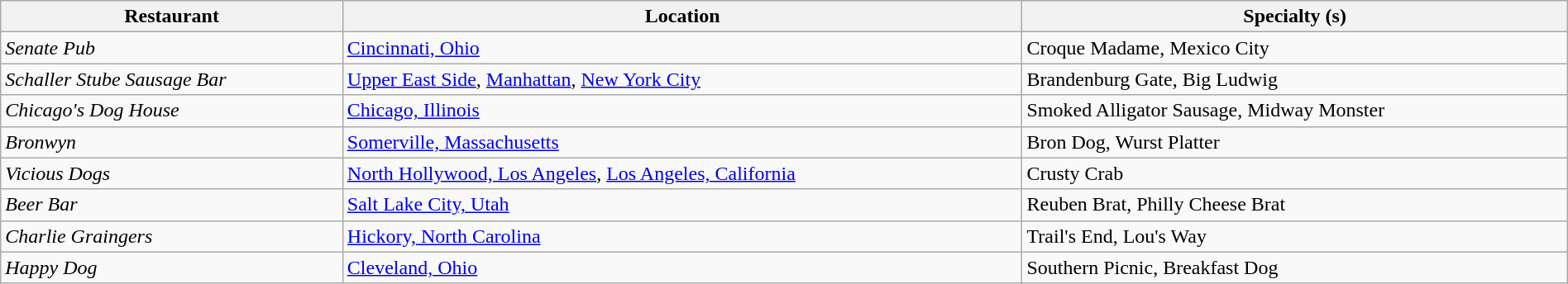<table class="wikitable" style="width:100%;">
<tr>
<th>Restaurant</th>
<th>Location</th>
<th>Specialty (s)</th>
</tr>
<tr>
<td><em>Senate Pub</em></td>
<td><a href='#'>Cincinnati, Ohio</a></td>
<td>Croque Madame, Mexico City</td>
</tr>
<tr>
<td><em>Schaller Stube Sausage Bar</em></td>
<td><a href='#'>Upper East Side</a>, <a href='#'>Manhattan</a>, <a href='#'>New York City</a></td>
<td>Brandenburg Gate, Big Ludwig</td>
</tr>
<tr>
<td><em>Chicago's Dog House</em></td>
<td><a href='#'>Chicago, Illinois</a></td>
<td>Smoked Alligator Sausage, Midway Monster</td>
</tr>
<tr>
<td><em>Bronwyn</em></td>
<td><a href='#'>Somerville, Massachusetts</a></td>
<td>Bron Dog, Wurst Platter</td>
</tr>
<tr>
<td><em>Vicious Dogs</em></td>
<td><a href='#'>North Hollywood, Los Angeles</a>, <a href='#'>Los Angeles, California</a></td>
<td>Crusty Crab</td>
</tr>
<tr>
<td><em>Beer Bar</em></td>
<td><a href='#'>Salt Lake City, Utah</a></td>
<td>Reuben Brat, Philly Cheese Brat</td>
</tr>
<tr>
<td><em>Charlie Graingers</em></td>
<td><a href='#'>Hickory, North Carolina</a></td>
<td>Trail's End, Lou's Way</td>
</tr>
<tr>
<td><em>Happy Dog</em></td>
<td><a href='#'>Cleveland, Ohio</a></td>
<td>Southern Picnic, Breakfast Dog</td>
</tr>
</table>
